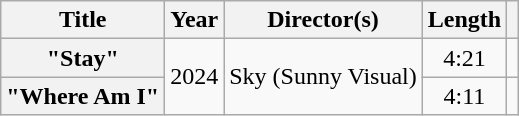<table class="wikitable plainrowheaders" style="text-align:center">
<tr>
<th scope="col">Title</th>
<th scope="col">Year</th>
<th scope="col">Director(s)</th>
<th scope="col">Length</th>
<th scope="col"></th>
</tr>
<tr>
<th scope="row">"Stay"</th>
<td rowspan="2">2024</td>
<td rowspan="2">Sky (Sunny Visual)</td>
<td>4:21</td>
<td></td>
</tr>
<tr>
<th scope="row">"Where Am I"</th>
<td>4:11</td>
<td></td>
</tr>
</table>
